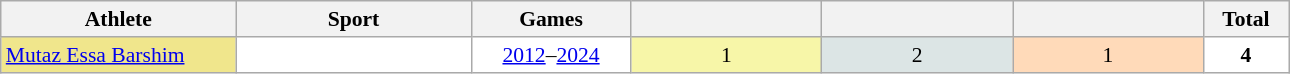<table class="wikitable" width=68% style="font-size:90%; text-align:center;">
<tr>
<th width=150>Athlete</th>
<th width=150>Sport</th>
<th width=100>Games</th>
<th></th>
<th></th>
<th></th>
<th width=50>Total</th>
</tr>
<tr align="center" valign="middle" bgcolor="#FFFFFF">
<td align=left bgcolor=Khaki><a href='#'>Mutaz Essa Barshim</a></td>
<td align=left></td>
<td><a href='#'>2012</a>–<a href='#'>2024</a></td>
<td style="background:#F7F6A8;">1</td>
<td style="background:#DCE5E5;">2</td>
<td style="background:#FFDAB9;">1</td>
<td><strong>4</strong></td>
</tr>
</table>
